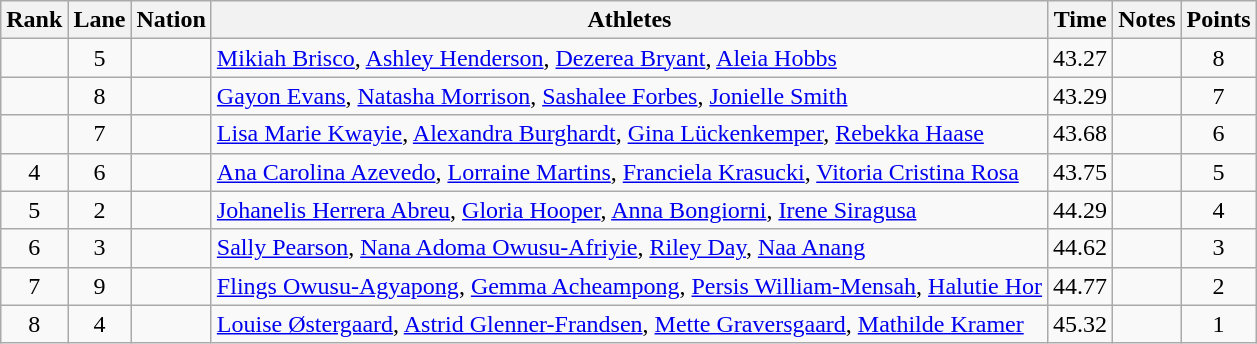<table class="wikitable sortable" style="text-align:center">
<tr>
<th>Rank</th>
<th>Lane</th>
<th>Nation</th>
<th>Athletes</th>
<th>Time</th>
<th>Notes</th>
<th>Points</th>
</tr>
<tr>
<td></td>
<td>5</td>
<td align=left></td>
<td align=left><a href='#'>Mikiah Brisco</a>, <a href='#'>Ashley Henderson</a>, <a href='#'>Dezerea Bryant</a>, <a href='#'>Aleia Hobbs</a></td>
<td>43.27</td>
<td></td>
<td>8</td>
</tr>
<tr>
<td></td>
<td>8</td>
<td align=left></td>
<td align=left><a href='#'>Gayon Evans</a>, <a href='#'>Natasha Morrison</a>, <a href='#'>Sashalee Forbes</a>, <a href='#'>Jonielle Smith</a></td>
<td>43.29</td>
<td></td>
<td>7</td>
</tr>
<tr>
<td></td>
<td>7</td>
<td align=left></td>
<td align=left><a href='#'>Lisa Marie Kwayie</a>, <a href='#'>Alexandra Burghardt</a>, <a href='#'>Gina Lückenkemper</a>, <a href='#'>Rebekka Haase</a></td>
<td>43.68</td>
<td></td>
<td>6</td>
</tr>
<tr>
<td>4</td>
<td>6</td>
<td align=left></td>
<td align=left><a href='#'>Ana Carolina Azevedo</a>, <a href='#'>Lorraine Martins</a>, <a href='#'>Franciela Krasucki</a>, <a href='#'>Vitoria Cristina Rosa</a></td>
<td>43.75</td>
<td></td>
<td>5</td>
</tr>
<tr>
<td>5</td>
<td>2</td>
<td align=left></td>
<td align=left><a href='#'>Johanelis Herrera Abreu</a>, <a href='#'>Gloria Hooper</a>, <a href='#'>Anna Bongiorni</a>, <a href='#'>Irene Siragusa</a></td>
<td>44.29</td>
<td></td>
<td>4</td>
</tr>
<tr>
<td>6</td>
<td>3</td>
<td align=left></td>
<td align=left><a href='#'>Sally Pearson</a>, <a href='#'>Nana Adoma Owusu-Afriyie</a>, <a href='#'>Riley Day</a>, <a href='#'>Naa Anang</a></td>
<td>44.62</td>
<td></td>
<td>3</td>
</tr>
<tr>
<td>7</td>
<td>9</td>
<td align=left></td>
<td align=left><a href='#'>Flings Owusu-Agyapong</a>, <a href='#'>Gemma Acheampong</a>, <a href='#'>Persis William-Mensah</a>, <a href='#'>Halutie Hor</a></td>
<td>44.77</td>
<td></td>
<td>2</td>
</tr>
<tr>
<td>8</td>
<td>4</td>
<td align=left></td>
<td align=left><a href='#'>Louise Østergaard</a>, <a href='#'>Astrid Glenner-Frandsen</a>, <a href='#'>Mette Graversgaard</a>, <a href='#'>Mathilde Kramer</a></td>
<td>45.32</td>
<td></td>
<td>1</td>
</tr>
</table>
